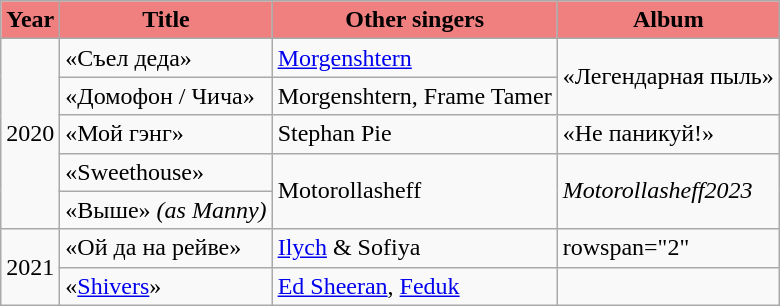<table class="wikitable">
<tr>
<th style="background:#F08080">Year</th>
<th style="background:#F08080">Title</th>
<th style="background:#F08080">Other singers</th>
<th style="background:#F08080">Album</th>
</tr>
<tr>
<td rowspan="5">2020</td>
<td>«Съел деда»</td>
<td><a href='#'>Morgenshtern</a></td>
<td rowspan="2">«Легендарная пыль»</td>
</tr>
<tr>
<td>«Домофон / Чича»</td>
<td>Morgenshtern, Frame Tamer</td>
</tr>
<tr>
<td>«Мой гэнг»</td>
<td>Stephan Pie</td>
<td>«Не паникуй!»</td>
</tr>
<tr>
<td>«Sweethouse»</td>
<td rowspan="2">Motorollasheff</td>
<td rowspan="2"><em>Motorollasheff2023</em></td>
</tr>
<tr>
<td>«Выше» <em>(as Manny)</em></td>
</tr>
<tr>
<td rowspan="2">2021</td>
<td>«Ой да на рейве»</td>
<td><a href='#'>Ilych</a> & Sofiya</td>
<td>rowspan="2" </td>
</tr>
<tr>
<td>«<a href='#'>Shivers</a>»</td>
<td><a href='#'>Ed Sheeran</a>, <a href='#'>Feduk</a></td>
</tr>
</table>
